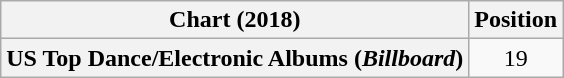<table class="wikitable plainrowheaders" style="text-align:center">
<tr>
<th scope="col">Chart (2018)</th>
<th scope="col">Position</th>
</tr>
<tr>
<th scope="row">US Top Dance/Electronic Albums (<em>Billboard</em>)</th>
<td>19</td>
</tr>
</table>
